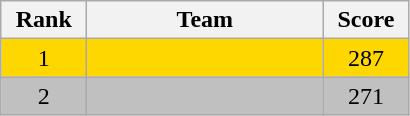<table class="wikitable" style="text-align: center;">
<tr>
<th width=50>Rank</th>
<th width=150>Team</th>
<th width=50>Score</th>
</tr>
<tr bgcolor=gold>
<td>1</td>
<td style="text-align:left;"></td>
<td>287</td>
</tr>
<tr bgcolor=silver>
<td>2</td>
<td style="text-align:left;"></td>
<td>271</td>
</tr>
</table>
